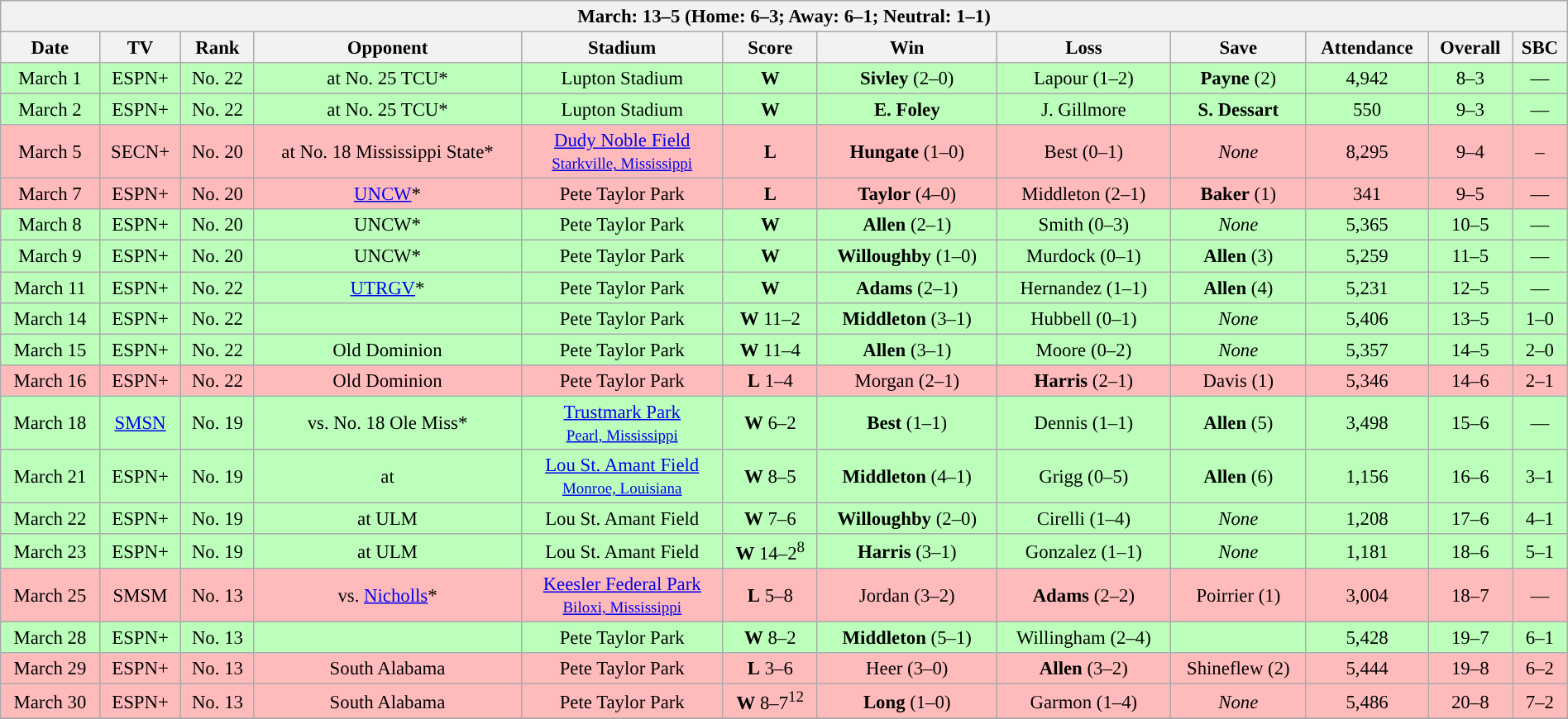<table class="wikitable collapsible collapsed" style="margin:auto; width:100%; text-align:center; font-size:95%">
<tr>
<th colspan=12>March: 13–5 (Home: 6–3; Away: 6–1; Neutral: 1–1)</th>
</tr>
<tr>
<th>Date</th>
<th>TV</th>
<th>Rank</th>
<th>Opponent</th>
<th>Stadium</th>
<th>Score</th>
<th>Win</th>
<th>Loss</th>
<th>Save</th>
<th>Attendance</th>
<th>Overall</th>
<th>SBC</th>
</tr>
<tr style="background:#bfb;">
<td>March 1</td>
<td>ESPN+</td>
<td>No. 22</td>
<td>at No. 25 TCU*</td>
<td>Lupton Stadium</td>
<td><strong>W</strong> </td>
<td><strong>Sivley</strong> (2–0)</td>
<td>Lapour (1–2)</td>
<td><strong>Payne</strong> (2)</td>
<td>4,942</td>
<td>8–3</td>
<td>—</td>
</tr>
<tr style="background:#bfb">
<td>March 2</td>
<td>ESPN+</td>
<td>No. 22</td>
<td>at No. 25 TCU*</td>
<td>Lupton Stadium</td>
<td><strong>W</strong> </td>
<td><strong>E. Foley</strong></td>
<td>J. Gillmore</td>
<td><strong>S. Dessart</strong></td>
<td>550</td>
<td>9–3</td>
<td>—</td>
</tr>
<tr style="background:#fbb">
<td>March 5</td>
<td>SECN+</td>
<td>No. 20</td>
<td>at No. 18 Mississippi State*</td>
<td><a href='#'>Dudy Noble Field</a><br><small><a href='#'>Starkville, Mississippi</a></small></td>
<td><strong>L</strong> </td>
<td><strong>Hungate</strong> (1–0)</td>
<td>Best (0–1)</td>
<td><em>None</em></td>
<td>8,295</td>
<td>9–4</td>
<td>–</td>
</tr>
<tr style="background:#fbb">
<td>March 7</td>
<td>ESPN+</td>
<td>No. 20</td>
<td><a href='#'>UNCW</a>*</td>
<td>Pete Taylor Park</td>
<td><strong>L</strong> </td>
<td><strong>Taylor</strong> (4–0)</td>
<td>Middleton (2–1)</td>
<td><strong>Baker</strong> (1)</td>
<td>341</td>
<td>9–5</td>
<td>—</td>
</tr>
<tr style="background:#bfb">
<td>March 8</td>
<td>ESPN+</td>
<td>No. 20</td>
<td>UNCW*</td>
<td>Pete Taylor Park</td>
<td><strong>W</strong> </td>
<td><strong>Allen</strong> (2–1)</td>
<td>Smith (0–3)</td>
<td><em>None</em></td>
<td>5,365</td>
<td>10–5</td>
<td>—</td>
</tr>
<tr style="background:#bfb">
<td>March 9</td>
<td>ESPN+</td>
<td>No. 20</td>
<td>UNCW*</td>
<td>Pete Taylor Park</td>
<td><strong>W</strong> </td>
<td><strong>Willoughby</strong> (1–0)</td>
<td>Murdock (0–1)</td>
<td><strong>Allen</strong> (3)</td>
<td>5,259</td>
<td>11–5</td>
<td>—</td>
</tr>
<tr style="background:#bfb">
<td>March 11</td>
<td>ESPN+</td>
<td>No. 22</td>
<td><a href='#'>UTRGV</a>*</td>
<td>Pete Taylor Park</td>
<td><strong>W</strong> </td>
<td><strong>Adams</strong> (2–1)</td>
<td>Hernandez (1–1)</td>
<td><strong>Allen</strong> (4)</td>
<td>5,231</td>
<td>12–5</td>
<td>—</td>
</tr>
<tr style="background:#bfb">
<td>March 14</td>
<td>ESPN+</td>
<td>No. 22</td>
<td></td>
<td>Pete Taylor Park</td>
<td><strong>W</strong> 11–2</td>
<td><strong>Middleton</strong> (3–1)</td>
<td>Hubbell (0–1)</td>
<td><em>None</em></td>
<td>5,406</td>
<td>13–5</td>
<td>1–0</td>
</tr>
<tr style="background:#bfb">
<td>March 15</td>
<td>ESPN+</td>
<td>No. 22</td>
<td>Old Dominion</td>
<td>Pete Taylor Park</td>
<td><strong>W</strong> 11–4</td>
<td><strong>Allen</strong> (3–1)</td>
<td>Moore (0–2)</td>
<td><em>None</em></td>
<td>5,357</td>
<td>14–5</td>
<td>2–0</td>
</tr>
<tr style="background:#fbb">
<td>March 16</td>
<td>ESPN+</td>
<td>No. 22</td>
<td>Old Dominion</td>
<td>Pete Taylor Park</td>
<td><strong>L</strong> 1–4</td>
<td>Morgan (2–1)</td>
<td><strong>Harris</strong> (2–1)</td>
<td>Davis (1)</td>
<td>5,346</td>
<td>14–6</td>
<td>2–1</td>
</tr>
<tr style="background:#bfb">
<td>March 18</td>
<td><a href='#'>SMSN</a></td>
<td>No. 19</td>
<td>vs. No. 18 Ole Miss*</td>
<td><a href='#'>Trustmark Park</a><br><small><a href='#'>Pearl, Mississippi</a></small></td>
<td><strong>W</strong> 6–2</td>
<td><strong>Best</strong> (1–1)</td>
<td>Dennis (1–1)</td>
<td><strong>Allen</strong> (5)</td>
<td>3,498</td>
<td>15–6</td>
<td>—</td>
</tr>
<tr style="background:#bfb">
<td>March 21</td>
<td>ESPN+</td>
<td>No. 19</td>
<td>at </td>
<td><a href='#'>Lou St. Amant Field</a><br><small><a href='#'>Monroe, Louisiana</a></small></td>
<td><strong>W</strong> 8–5</td>
<td><strong>Middleton</strong> (4–1)</td>
<td>Grigg (0–5)</td>
<td><strong>Allen</strong> (6)</td>
<td>1,156</td>
<td>16–6</td>
<td>3–1</td>
</tr>
<tr style="background:#bfb">
<td>March 22</td>
<td>ESPN+</td>
<td>No. 19</td>
<td>at ULM</td>
<td>Lou St. Amant Field</td>
<td><strong>W</strong> 7–6</td>
<td><strong>Willoughby</strong> (2–0)</td>
<td>Cirelli (1–4)</td>
<td><em>None</em></td>
<td>1,208</td>
<td>17–6</td>
<td>4–1</td>
</tr>
<tr style="background:#bfb">
<td>March 23</td>
<td>ESPN+</td>
<td>No. 19</td>
<td>at ULM</td>
<td>Lou St. Amant Field</td>
<td><strong>W</strong> 14–2<sup>8</sup></td>
<td><strong>Harris</strong> (3–1)</td>
<td>Gonzalez (1–1)</td>
<td><em>None</em></td>
<td>1,181</td>
<td>18–6</td>
<td>5–1</td>
</tr>
<tr style="background:#fbb">
<td>March 25</td>
<td>SMSM</td>
<td>No. 13</td>
<td>vs. <a href='#'>Nicholls</a>*</td>
<td><a href='#'>Keesler Federal Park</a><br><small><a href='#'>Biloxi, Mississippi</a></small></td>
<td><strong>L</strong> 5–8</td>
<td>Jordan (3–2)</td>
<td><strong>Adams</strong> (2–2)</td>
<td>Poirrier (1)</td>
<td>3,004</td>
<td>18–7</td>
<td>—</td>
</tr>
<tr style="background:#bfb">
<td>March 28</td>
<td>ESPN+</td>
<td>No. 13</td>
<td></td>
<td>Pete Taylor Park</td>
<td><strong>W</strong> 8–2</td>
<td><strong>Middleton</strong> (5–1)</td>
<td>Willingham (2–4)</td>
<td></td>
<td>5,428</td>
<td>19–7</td>
<td>6–1</td>
</tr>
<tr style="background:#fbb">
<td>March 29</td>
<td>ESPN+</td>
<td>No. 13</td>
<td>South Alabama</td>
<td>Pete Taylor Park</td>
<td><strong>L</strong> 3–6</td>
<td>Heer (3–0)</td>
<td><strong>Allen</strong> (3–2)</td>
<td>Shineflew (2)</td>
<td>5,444</td>
<td>19–8</td>
<td>6–2</td>
</tr>
<tr style="background:#fbb">
<td>March 30</td>
<td>ESPN+</td>
<td>No. 13</td>
<td>South Alabama</td>
<td>Pete Taylor Park</td>
<td><strong>W</strong> 8–7<sup>12</sup></td>
<td><strong>Long</strong> (1–0)</td>
<td>Garmon (1–4)</td>
<td><em>None</em></td>
<td>5,486</td>
<td>20–8</td>
<td>7–2</td>
</tr>
<tr>
</tr>
</table>
